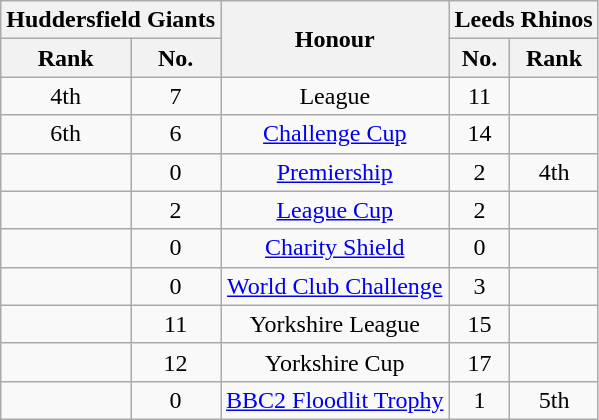<table class="wikitable" style="text-align:center">
<tr>
<th colspan="2">Huddersfield Giants</th>
<th rowspan="2">Honour</th>
<th colspan="2">Leeds Rhinos</th>
</tr>
<tr>
<th>Rank</th>
<th>No.</th>
<th>No.</th>
<th>Rank</th>
</tr>
<tr>
<td>4th</td>
<td>7</td>
<td>League</td>
<td>11</td>
<td></td>
</tr>
<tr>
<td>6th</td>
<td>6</td>
<td><a href='#'>Challenge Cup</a></td>
<td>14</td>
<td></td>
</tr>
<tr>
<td></td>
<td>0</td>
<td><a href='#'>Premiership</a></td>
<td>2</td>
<td>4th</td>
</tr>
<tr>
<td></td>
<td>2</td>
<td><a href='#'>League Cup</a></td>
<td>2</td>
<td></td>
</tr>
<tr>
<td></td>
<td>0</td>
<td><a href='#'>Charity Shield</a></td>
<td>0</td>
<td></td>
</tr>
<tr>
<td></td>
<td>0</td>
<td><a href='#'>World Club Challenge</a></td>
<td>3</td>
<td></td>
</tr>
<tr>
<td></td>
<td>11</td>
<td>Yorkshire League</td>
<td>15</td>
<td></td>
</tr>
<tr>
<td></td>
<td>12</td>
<td>Yorkshire Cup</td>
<td>17</td>
<td></td>
</tr>
<tr>
<td></td>
<td>0</td>
<td><a href='#'>BBC2 Floodlit Trophy</a></td>
<td>1</td>
<td>5th</td>
</tr>
</table>
